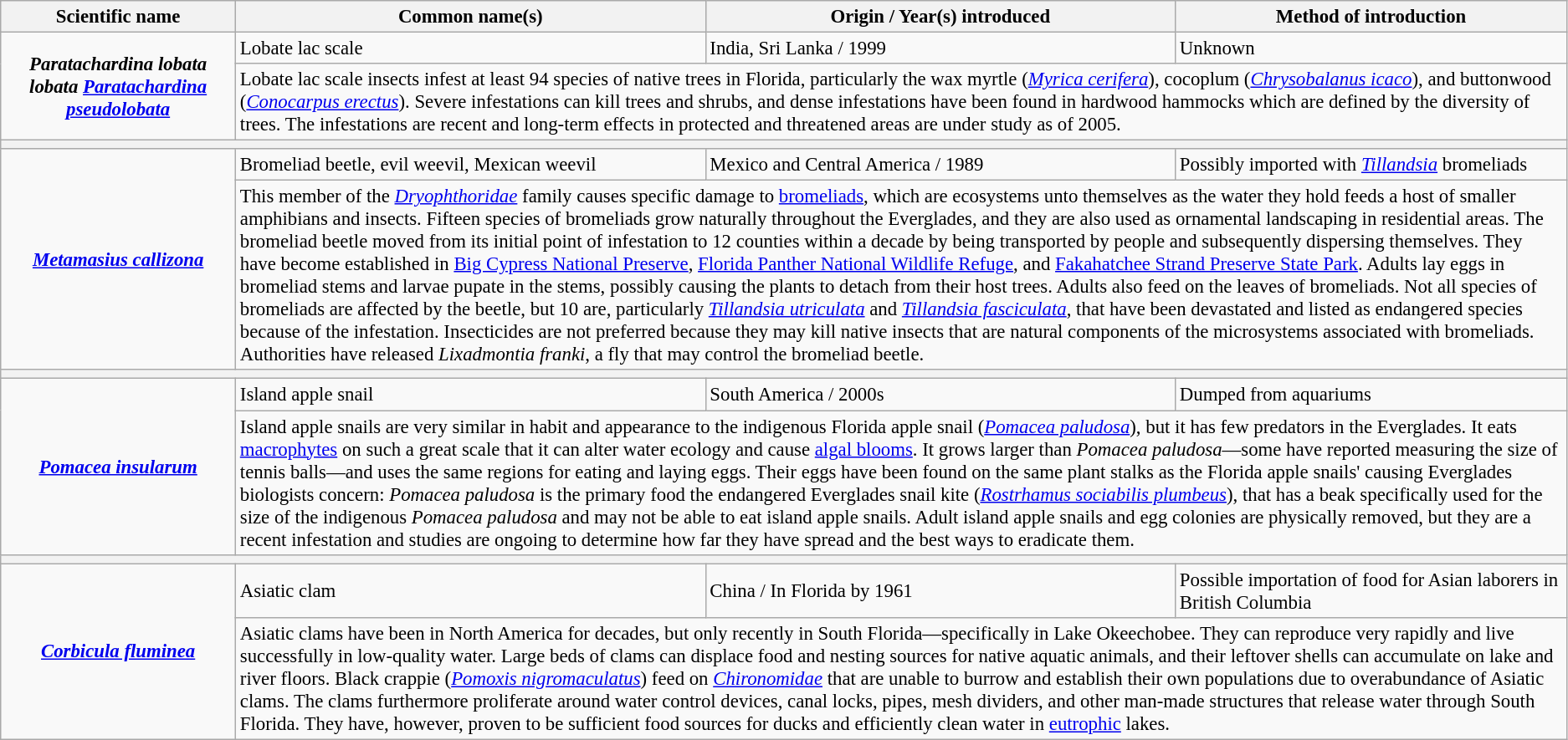<table class="wikitable" style="font-size: 95%" id="Everglades invasive invertebrates">
<tr>
<th width=15%>Scientific name</th>
<th width=30%>Common name(s)</th>
<th width=30%>Origin / Year(s) introduced</th>
<th width=25%>Method of introduction</th>
</tr>
<tr>
<td align="center" rowspan=2><strong><em>Paratachardina lobata lobata</em></strong> <strong><em><a href='#'>Paratachardina pseudolobata</a></em></strong> <br> </td>
<td>Lobate lac scale</td>
<td>India, Sri Lanka / 1999</td>
<td>Unknown</td>
</tr>
<tr>
<td colspan=3>Lobate lac scale insects infest at least 94 species of native trees in Florida, particularly the wax myrtle (<em><a href='#'>Myrica cerifera</a></em>), cocoplum (<em><a href='#'>Chrysobalanus icaco</a></em>), and buttonwood (<em><a href='#'>Conocarpus erectus</a></em>). Severe infestations can kill trees and shrubs, and dense infestations have been found in hardwood hammocks which are defined by the diversity of trees. The infestations are recent and long-term effects in protected and threatened areas are under study as of 2005.</td>
</tr>
<tr style="height:0px">
<th colspan=4></th>
</tr>
<tr>
<td align="center" rowspan=2><strong><em><a href='#'>Metamasius callizona</a></em></strong> <br> </td>
<td>Bromeliad beetle, evil weevil, Mexican weevil</td>
<td>Mexico and Central America / 1989</td>
<td>Possibly imported with <em><a href='#'>Tillandsia</a></em> bromeliads</td>
</tr>
<tr>
<td colspan=3>This member of the <em><a href='#'>Dryophthoridae</a></em> family causes specific damage to <a href='#'>bromeliads</a>, which are ecosystems unto themselves as the water they hold feeds a host of smaller amphibians and insects. Fifteen species of bromeliads grow naturally throughout the Everglades, and they are also used as ornamental landscaping in residential areas. The bromeliad beetle moved from its initial point of infestation to 12 counties within a decade by being transported by people and subsequently dispersing themselves. They have become established in <a href='#'>Big Cypress National Preserve</a>, <a href='#'>Florida Panther National Wildlife Refuge</a>, and <a href='#'>Fakahatchee Strand Preserve State Park</a>. Adults lay eggs in bromeliad stems and larvae pupate in the stems, possibly causing the plants to detach from their host trees. Adults also feed on the leaves of bromeliads. Not all species of bromeliads are affected by the beetle, but 10 are, particularly <em><a href='#'>Tillandsia utriculata</a></em> and <em><a href='#'>Tillandsia fasciculata</a></em>, that have been devastated and listed as endangered species because of the infestation. Insecticides are not preferred because they may kill native insects that are natural components of the microsystems associated with bromeliads. Authorities have released <em>Lixadmontia franki</em>, a fly that may control the bromeliad beetle.</td>
</tr>
<tr style="height:0px">
<th colspan=4></th>
</tr>
<tr>
<td align="center" rowspan=2><strong><em><a href='#'>Pomacea insularum</a></em></strong> <br> </td>
<td>Island apple snail</td>
<td>South America / 2000s</td>
<td>Dumped from aquariums</td>
</tr>
<tr>
<td colspan=3>Island apple snails are very similar in habit and appearance to the indigenous Florida apple snail (<em><a href='#'>Pomacea paludosa</a></em>), but it has few predators in the Everglades. It eats <a href='#'>macrophytes</a> on such a great scale that it can alter water ecology and cause <a href='#'>algal blooms</a>. It grows larger than <em>Pomacea paludosa</em>—some have reported measuring the size of tennis balls—and uses the same regions for eating and laying eggs. Their eggs have been found on the same plant stalks as the Florida apple snails' causing Everglades biologists concern: <em>Pomacea paludosa</em> is the primary food the endangered Everglades snail kite (<em><a href='#'>Rostrhamus sociabilis plumbeus</a></em>), that has a beak specifically used for the size of the indigenous <em>Pomacea paludosa</em> and may not be able to eat island apple snails. Adult island apple snails and egg colonies are physically removed, but they are a recent infestation and studies are ongoing to determine how far they have spread and the best ways to eradicate them.</td>
</tr>
<tr style="height:0px">
<th colspan=4></th>
</tr>
<tr>
<td align="center" rowspan=2><strong><em><a href='#'>Corbicula fluminea</a></em></strong> <br> </td>
<td>Asiatic clam</td>
<td>China / In Florida by 1961</td>
<td>Possible importation of food for Asian laborers in British Columbia</td>
</tr>
<tr>
<td colspan=3>Asiatic clams have been in North America for decades, but only recently in South Florida—specifically in Lake Okeechobee. They can reproduce very rapidly and live successfully in low-quality water. Large beds of clams can displace food and nesting sources for native aquatic animals, and their leftover shells can accumulate on lake and river floors. Black crappie (<em><a href='#'>Pomoxis nigromaculatus</a></em>) feed on <em><a href='#'>Chironomidae</a></em> that are unable to burrow and establish their own populations due to overabundance of Asiatic clams. The clams furthermore proliferate around water control devices, canal locks, pipes, mesh dividers, and other man-made structures that release water through South Florida. They have, however, proven to be sufficient food sources for ducks and efficiently clean water in <a href='#'>eutrophic</a> lakes.</td>
</tr>
</table>
